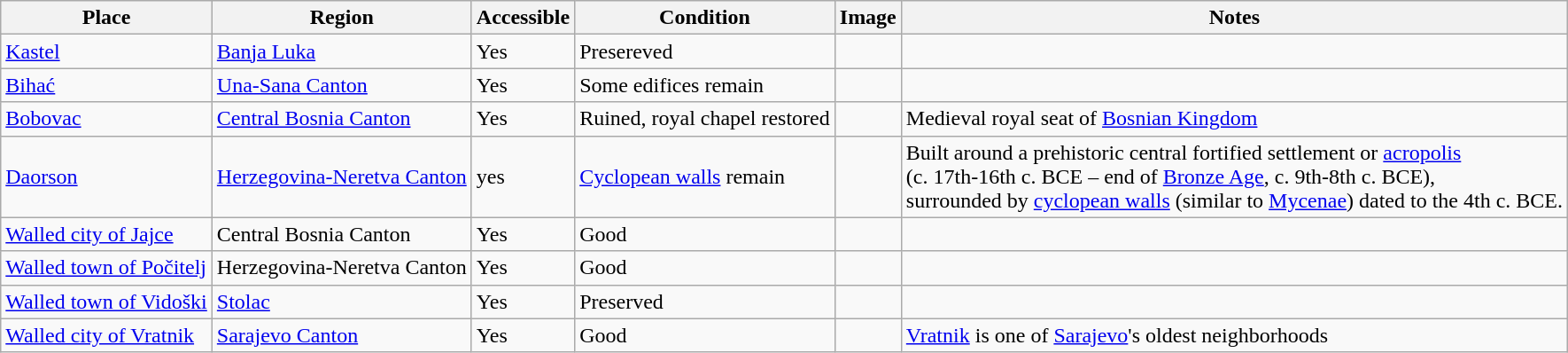<table class="wikitable sortable">
<tr>
<th>Place</th>
<th>Region</th>
<th>Accessible</th>
<th>Condition</th>
<th class="unsortable">Image</th>
<th class="unsortable">Notes</th>
</tr>
<tr>
<td><a href='#'>Kastel</a></td>
<td><a href='#'>Banja Luka</a></td>
<td>Yes</td>
<td>Presereved</td>
<td></td>
<td></td>
</tr>
<tr>
<td><a href='#'>Bihać</a></td>
<td><a href='#'>Una-Sana Canton</a></td>
<td>Yes</td>
<td>Some edifices remain</td>
<td></td>
<td></td>
</tr>
<tr>
<td><a href='#'>Bobovac</a></td>
<td><a href='#'>Central Bosnia Canton</a></td>
<td>Yes</td>
<td>Ruined, royal chapel restored</td>
<td></td>
<td>Medieval royal seat of <a href='#'>Bosnian Kingdom</a></td>
</tr>
<tr>
<td><a href='#'>Daorson</a></td>
<td><a href='#'>Herzegovina-Neretva Canton</a></td>
<td>yes</td>
<td><a href='#'>Cyclopean walls</a> remain</td>
<td></td>
<td>Built around a prehistoric central fortified settlement or <a href='#'>acropolis</a><br>(c. 17th-16th c. BCE – end of <a href='#'>Bronze Age</a>, c. 9th-8th c. BCE),<br>surrounded by <a href='#'>cyclopean walls</a> (similar to <a href='#'>Mycenae</a>) dated to the 4th c. BCE.</td>
</tr>
<tr>
<td><a href='#'>Walled city of Jajce</a></td>
<td>Central Bosnia Canton</td>
<td>Yes</td>
<td>Good</td>
<td></td>
<td></td>
</tr>
<tr>
<td><a href='#'>Walled town of Počitelj</a></td>
<td>Herzegovina-Neretva Canton</td>
<td>Yes</td>
<td>Good</td>
<td></td>
<td></td>
</tr>
<tr>
<td><a href='#'>Walled town of Vidoški</a></td>
<td><a href='#'>Stolac</a></td>
<td>Yes</td>
<td>Preserved</td>
<td></td>
<td></td>
</tr>
<tr>
<td><a href='#'>Walled city of Vratnik</a></td>
<td><a href='#'>Sarajevo Canton</a></td>
<td>Yes</td>
<td>Good</td>
<td></td>
<td><a href='#'>Vratnik</a> is one of <a href='#'>Sarajevo</a>'s oldest neighborhoods</td>
</tr>
</table>
